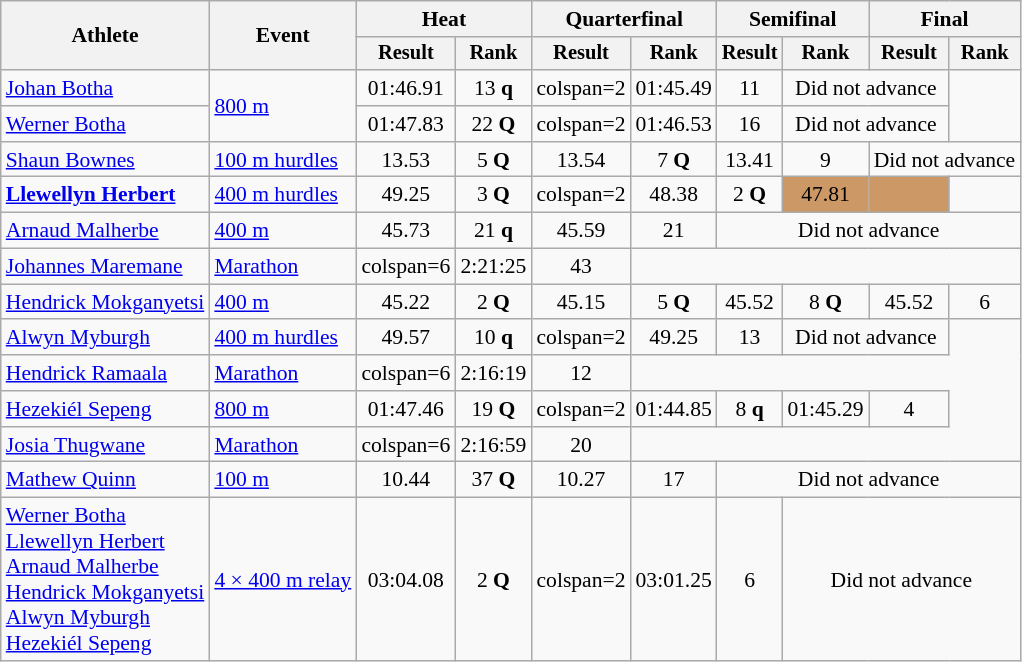<table class=wikitable style="font-size:90%">
<tr>
<th rowspan="2">Athlete</th>
<th rowspan="2">Event</th>
<th colspan="2">Heat</th>
<th colspan="2">Quarterfinal</th>
<th colspan="2">Semifinal</th>
<th colspan="2">Final</th>
</tr>
<tr style="font-size:95%">
<th>Result</th>
<th>Rank</th>
<th>Result</th>
<th>Rank</th>
<th>Result</th>
<th>Rank</th>
<th>Result</th>
<th>Rank</th>
</tr>
<tr align=center>
<td align=left><a href='#'>Johan Botha</a></td>
<td align=left rowspan=2><a href='#'>800 m</a></td>
<td>01:46.91</td>
<td>13 <strong>q</strong></td>
<td>colspan=2 </td>
<td>01:45.49</td>
<td>11</td>
<td colspan=2>Did not advance</td>
</tr>
<tr align=center>
<td align=left><a href='#'>Werner Botha</a></td>
<td>01:47.83</td>
<td>22 <strong>Q</strong></td>
<td>colspan=2 </td>
<td>01:46.53</td>
<td>16</td>
<td colspan=2>Did not advance</td>
</tr>
<tr align=center>
<td align=left><a href='#'>Shaun Bownes</a></td>
<td align=left><a href='#'>100 m hurdles</a></td>
<td>13.53</td>
<td>5 <strong>Q</strong></td>
<td>13.54</td>
<td>7 <strong>Q</strong></td>
<td>13.41</td>
<td>9</td>
<td colspan=2>Did not advance</td>
</tr>
<tr align=center>
<td align=left><strong><a href='#'>Llewellyn Herbert</a></strong></td>
<td align=left><a href='#'>400 m hurdles</a></td>
<td>49.25</td>
<td>3 <strong>Q</strong></td>
<td>colspan=2 </td>
<td>48.38</td>
<td>2 <strong>Q</strong></td>
<td align="center" bgcolor='cc9966'>47.81</td>
<td align="center" bgcolor='cc9966'></td>
</tr>
<tr align=center>
<td align=left><a href='#'>Arnaud Malherbe</a></td>
<td align=left><a href='#'>400 m</a></td>
<td>45.73</td>
<td>21 <strong>q</strong></td>
<td>45.59</td>
<td>21</td>
<td colspan=4>Did not advance</td>
</tr>
<tr align=center>
<td align=left><a href='#'>Johannes Maremane</a></td>
<td align=left><a href='#'>Marathon</a></td>
<td>colspan=6 </td>
<td>2:21:25</td>
<td>43</td>
</tr>
<tr align=center>
<td align=left><a href='#'>Hendrick Mokganyetsi</a></td>
<td align=left><a href='#'>400 m</a></td>
<td>45.22</td>
<td>2 <strong>Q</strong></td>
<td>45.15</td>
<td>5 <strong>Q</strong></td>
<td>45.52</td>
<td>8 <strong>Q</strong></td>
<td>45.52</td>
<td>6</td>
</tr>
<tr align=center>
<td align=left><a href='#'>Alwyn Myburgh</a></td>
<td align=left><a href='#'>400 m hurdles</a></td>
<td>49.57</td>
<td>10 <strong>q</strong></td>
<td>colspan=2 </td>
<td>49.25</td>
<td>13</td>
<td colspan=2>Did not advance</td>
</tr>
<tr align=center>
<td align=left><a href='#'>Hendrick Ramaala</a></td>
<td align=left><a href='#'>Marathon</a></td>
<td>colspan=6 </td>
<td>2:16:19</td>
<td>12</td>
</tr>
<tr align=center>
<td align=left><a href='#'>Hezekiél Sepeng</a></td>
<td align=left><a href='#'>800 m</a></td>
<td>01:47.46</td>
<td>19 <strong>Q</strong></td>
<td>colspan=2 </td>
<td>01:44.85</td>
<td>8 <strong>q</strong></td>
<td>01:45.29</td>
<td>4</td>
</tr>
<tr align=center>
<td align=left><a href='#'>Josia Thugwane</a></td>
<td align=left><a href='#'>Marathon</a></td>
<td>colspan=6 </td>
<td>2:16:59</td>
<td>20</td>
</tr>
<tr align=center>
<td align=left><a href='#'>Mathew Quinn</a></td>
<td align=left><a href='#'>100 m</a></td>
<td>10.44</td>
<td>37 <strong>Q</strong></td>
<td>10.27</td>
<td>17</td>
<td colspan=4>Did not advance</td>
</tr>
<tr align=center>
<td align=left><a href='#'>Werner Botha</a><br><a href='#'>Llewellyn Herbert</a><br><a href='#'>Arnaud Malherbe</a><br><a href='#'>Hendrick Mokganyetsi</a><br><a href='#'>Alwyn Myburgh</a><br><a href='#'>Hezekiél Sepeng</a></td>
<td align=left><a href='#'>4 × 400 m relay</a></td>
<td>03:04.08</td>
<td>2 <strong>Q</strong></td>
<td>colspan=2 </td>
<td>03:01.25</td>
<td>6</td>
<td colspan=4>Did not advance</td>
</tr>
</table>
